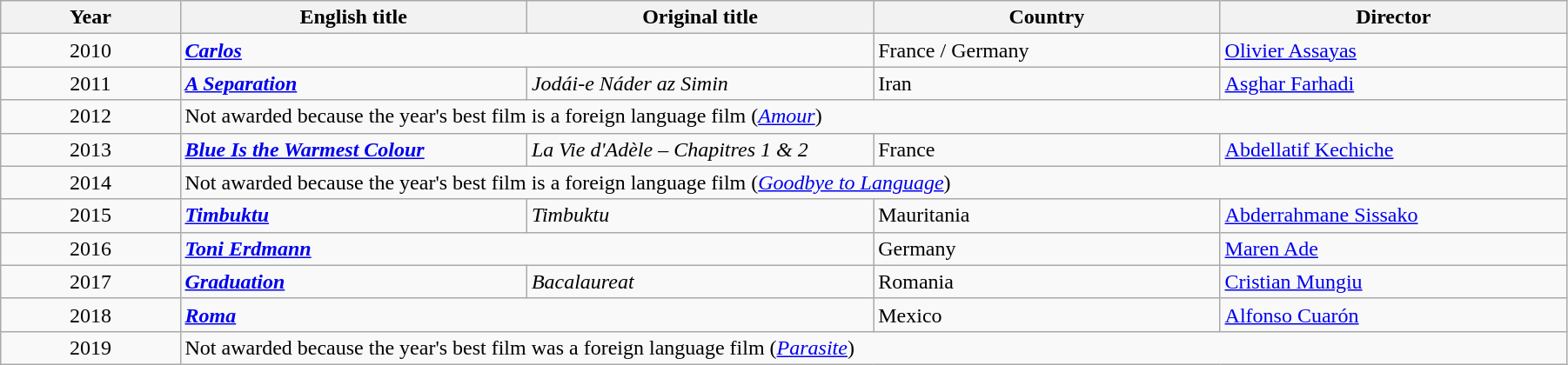<table class="wikitable" width="95%" cellpadding="5">
<tr>
<th width="100"><strong>Year</strong></th>
<th width="200"><strong>English title</strong></th>
<th width="200"><strong>Original title</strong></th>
<th width="200"><strong>Country</strong></th>
<th width="200"><strong>Director</strong></th>
</tr>
<tr>
<td style="text-align:center;">2010</td>
<td colspan="2"><strong><em><a href='#'>Carlos</a></em></strong></td>
<td>France / Germany</td>
<td><a href='#'>Olivier Assayas</a></td>
</tr>
<tr>
<td style="text-align:center;">2011</td>
<td><strong><em><a href='#'>A Separation</a></em></strong></td>
<td><em>Jodái-e Náder az Simin</em></td>
<td>Iran</td>
<td><a href='#'>Asghar Farhadi</a></td>
</tr>
<tr>
<td style="text-align:center;">2012</td>
<td colspan="4">Not awarded because the year's best film is a foreign language film (<em><a href='#'>Amour</a></em>)</td>
</tr>
<tr>
<td style="text-align:center;">2013</td>
<td><strong><em><a href='#'>Blue Is the Warmest Colour</a></em></strong></td>
<td><em>La Vie d'Adèle – Chapitres 1 & 2</em></td>
<td>France</td>
<td><a href='#'>Abdellatif Kechiche</a></td>
</tr>
<tr>
<td style="text-align:center;">2014</td>
<td colspan=4>Not awarded because the year's best film is a foreign language film (<em><a href='#'>Goodbye to Language</a></em>)</td>
</tr>
<tr>
<td style="text-align:center;">2015</td>
<td><strong><em><a href='#'>Timbuktu</a></em></strong></td>
<td><em>Timbuktu</em></td>
<td>Mauritania</td>
<td><a href='#'>Abderrahmane Sissako</a></td>
</tr>
<tr>
<td style="text-align:center;">2016</td>
<td colspan="2"><strong><em><a href='#'>Toni Erdmann</a></em></strong></td>
<td>Germany</td>
<td><a href='#'>Maren Ade</a></td>
</tr>
<tr>
<td style="text-align:center;">2017</td>
<td><strong><em><a href='#'>Graduation</a></em></strong></td>
<td><em>Bacalaureat</em></td>
<td>Romania</td>
<td><a href='#'>Cristian Mungiu</a></td>
</tr>
<tr>
<td style="text-align:center;">2018</td>
<td colspan="2"><strong><em><a href='#'>Roma</a></em></strong></td>
<td>Mexico</td>
<td><a href='#'>Alfonso Cuarón</a></td>
</tr>
<tr>
<td style="text-align:center;">2019</td>
<td colspan="4">Not awarded because the year's best film was a foreign language film (<em><a href='#'>Parasite</a></em>)</td>
</tr>
</table>
